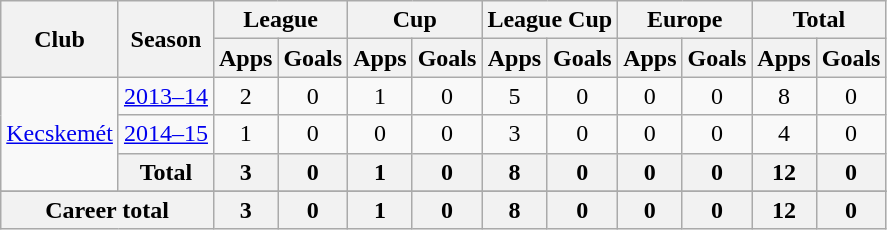<table class="wikitable" style="text-align: center;">
<tr>
<th rowspan="2">Club</th>
<th rowspan="2">Season</th>
<th colspan="2">League</th>
<th colspan="2">Cup</th>
<th colspan="2">League Cup</th>
<th colspan="2">Europe</th>
<th colspan="2">Total</th>
</tr>
<tr>
<th>Apps</th>
<th>Goals</th>
<th>Apps</th>
<th>Goals</th>
<th>Apps</th>
<th>Goals</th>
<th>Apps</th>
<th>Goals</th>
<th>Apps</th>
<th>Goals</th>
</tr>
<tr>
<td rowspan="3" valign="center"><a href='#'>Kecskemét</a></td>
<td><a href='#'>2013–14</a></td>
<td>2</td>
<td>0</td>
<td>1</td>
<td>0</td>
<td>5</td>
<td>0</td>
<td>0</td>
<td>0</td>
<td>8</td>
<td>0</td>
</tr>
<tr>
<td><a href='#'>2014–15</a></td>
<td>1</td>
<td>0</td>
<td>0</td>
<td>0</td>
<td>3</td>
<td>0</td>
<td>0</td>
<td>0</td>
<td>4</td>
<td>0</td>
</tr>
<tr>
<th>Total</th>
<th>3</th>
<th>0</th>
<th>1</th>
<th>0</th>
<th>8</th>
<th>0</th>
<th>0</th>
<th>0</th>
<th>12</th>
<th>0</th>
</tr>
<tr>
</tr>
<tr>
<th colspan="2">Career total</th>
<th>3</th>
<th>0</th>
<th>1</th>
<th>0</th>
<th>8</th>
<th>0</th>
<th>0</th>
<th>0</th>
<th>12</th>
<th>0</th>
</tr>
</table>
